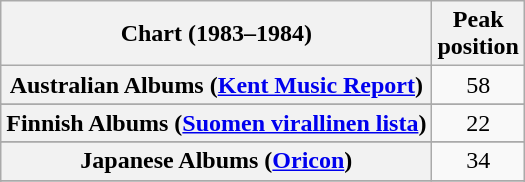<table class="wikitable sortable plainrowheaders" style="text-align:center">
<tr>
<th scope="col">Chart (1983–1984)</th>
<th scope="col">Peak<br>position</th>
</tr>
<tr>
<th scope="row">Australian Albums (<a href='#'>Kent Music Report</a>)</th>
<td>58</td>
</tr>
<tr>
</tr>
<tr>
</tr>
<tr>
<th scope="row">Finnish Albums (<a href='#'>Suomen virallinen lista</a>)</th>
<td>22</td>
</tr>
<tr>
</tr>
<tr>
<th scope="row">Japanese Albums (<a href='#'>Oricon</a>)</th>
<td>34</td>
</tr>
<tr>
</tr>
<tr>
</tr>
<tr>
</tr>
<tr>
</tr>
</table>
